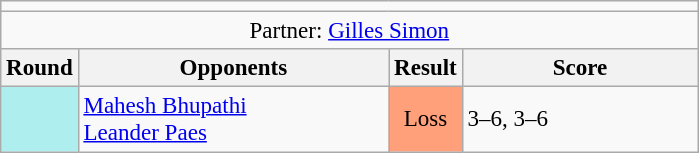<table class=wikitable style=font-size:96%>
<tr>
<td colspan=4></td>
</tr>
<tr>
<td colspan=4 style=text-align:center>Partner:  <a href='#'>Gilles Simon</a></td>
</tr>
<tr>
<th>Round</th>
<th style=width:200px>Opponents</th>
<th>Result</th>
<th width=150>Score</th>
</tr>
<tr>
<td style=background:#afeeee></td>
<td> <a href='#'>Mahesh Bhupathi</a><br> <a href='#'>Leander Paes</a></td>
<td bgcolor=FFA07A style=text-align:center>Loss</td>
<td>3–6, 3–6</td>
</tr>
</table>
